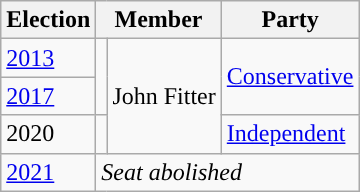<table class="wikitable">
<tr>
<th>Election</th>
<th colspan="2">Member</th>
<th>Party</th>
</tr>
<tr>
<td><a href='#'>2013</a></td>
<td rowspan="2" style="background-color: "></td>
<td rowspan="3">John Fitter</td>
<td rowspan="2"><a href='#'>Conservative</a></td>
</tr>
<tr>
<td><a href='#'>2017</a></td>
</tr>
<tr>
<td>2020</td>
<td rowspan="1" style="background-color: "></td>
<td rowspan="1"><a href='#'>Independent</a></td>
</tr>
<tr>
<td><a href='#'>2021</a></td>
<td colspan="3"><em>Seat abolished</em></td>
</tr>
</table>
